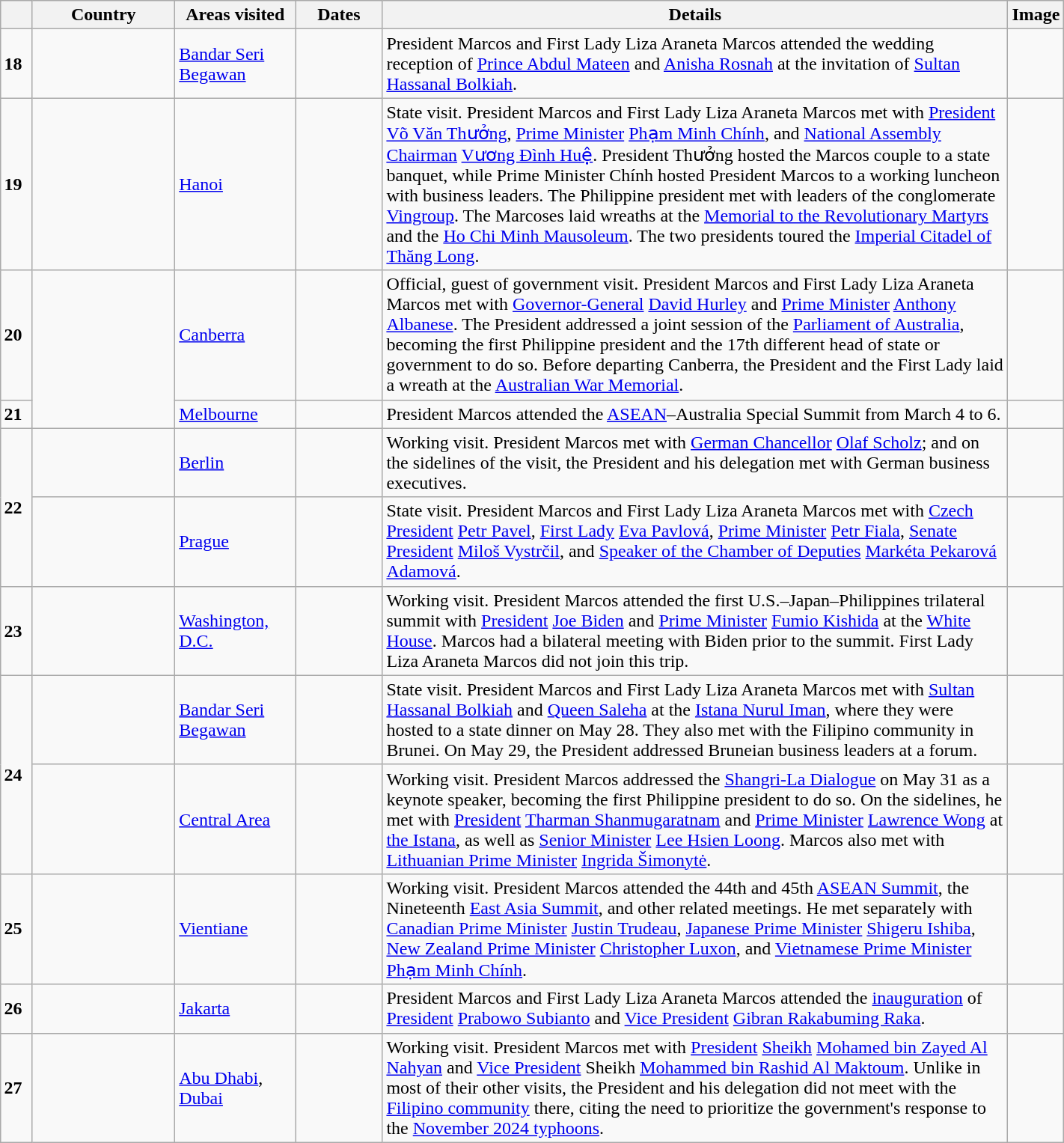<table class="wikitable sortable" style="margin: 1em auto 1em auto">
<tr>
<th style="width: 3%;"></th>
<th width=120>Country</th>
<th width=100>Areas visited</th>
<th width=70>Dates</th>
<th width=550>Details</th>
<th class="unsortable">Image</th>
</tr>
<tr>
<td><strong>18</strong></td>
<td></td>
<td><a href='#'>Bandar Seri Begawan</a></td>
<td></td>
<td>President Marcos and First Lady Liza Araneta Marcos attended the wedding reception of <a href='#'>Prince Abdul Mateen</a> and <a href='#'>Anisha Rosnah</a> at the invitation of <a href='#'>Sultan</a> <a href='#'>Hassanal Bolkiah</a>.</td>
<td></td>
</tr>
<tr>
<td><strong>19</strong></td>
<td></td>
<td><a href='#'>Hanoi</a></td>
<td></td>
<td>State visit. President Marcos and First Lady Liza Araneta Marcos met with <a href='#'>President</a> <a href='#'>Võ Văn Thưởng</a>, <a href='#'>Prime Minister</a> <a href='#'>Phạm Minh Chính</a>, and <a href='#'>National Assembly Chairman</a> <a href='#'>Vương Đình Huệ</a>. President Thưởng hosted the Marcos couple to a state banquet, while Prime Minister Chính hosted President Marcos to a working luncheon with business leaders. The Philippine president met with leaders of the conglomerate <a href='#'>Vingroup</a>. The Marcoses laid wreaths at the <a href='#'>Memorial to the Revolutionary Martyrs</a> and the <a href='#'>Ho Chi Minh Mausoleum</a>. The two presidents toured the <a href='#'>Imperial Citadel of Thăng Long</a>.</td>
<td></td>
</tr>
<tr>
<td><strong>20</strong></td>
<td rowspan="2"></td>
<td><a href='#'>Canberra</a></td>
<td></td>
<td>Official, guest of government visit. President Marcos and First Lady Liza Araneta Marcos met with <a href='#'>Governor-General</a> <a href='#'>David Hurley</a> and <a href='#'>Prime Minister</a> <a href='#'>Anthony Albanese</a>. The President addressed a joint session of the <a href='#'>Parliament of Australia</a>, becoming the first Philippine president and the 17th different head of state or government to do so. Before departing Canberra, the President and the First Lady laid a wreath at the <a href='#'>Australian War Memorial</a>.</td>
<td></td>
</tr>
<tr>
<td><strong>21</strong></td>
<td><a href='#'>Melbourne</a></td>
<td></td>
<td>President Marcos attended the <a href='#'>ASEAN</a>–Australia Special Summit from March 4 to 6.</td>
<td></td>
</tr>
<tr>
<td rowspan="2"><strong>22</strong></td>
<td></td>
<td><a href='#'>Berlin</a></td>
<td></td>
<td>Working visit. President Marcos met with <a href='#'>German Chancellor</a> <a href='#'>Olaf Scholz</a>; and on the sidelines of the visit, the President and his delegation met with German business executives.</td>
<td></td>
</tr>
<tr>
<td></td>
<td><a href='#'>Prague</a></td>
<td></td>
<td>State visit. President Marcos and First Lady Liza Araneta Marcos met with <a href='#'>Czech President</a> <a href='#'>Petr Pavel</a>, <a href='#'>First Lady</a> <a href='#'>Eva Pavlová</a>, <a href='#'>Prime Minister</a> <a href='#'>Petr Fiala</a>, <a href='#'>Senate President</a> <a href='#'>Miloš Vystrčil</a>, and <a href='#'>Speaker of the Chamber of Deputies</a> <a href='#'>Markéta Pekarová Adamová</a>.</td>
<td></td>
</tr>
<tr>
<td><strong>23</strong></td>
<td></td>
<td><a href='#'>Washington, D.C.</a></td>
<td></td>
<td>Working visit. President Marcos attended the first U.S.–Japan–Philippines trilateral summit with <a href='#'>President</a> <a href='#'>Joe Biden</a> and <a href='#'>Prime Minister</a> <a href='#'>Fumio Kishida</a> at the <a href='#'>White House</a>. Marcos had a bilateral meeting with Biden prior to the summit. First Lady Liza Araneta Marcos did not join this trip.</td>
<td></td>
</tr>
<tr>
<td rowspan="2"><strong>24</strong></td>
<td></td>
<td><a href='#'>Bandar Seri Begawan</a></td>
<td></td>
<td>State visit. President Marcos and First Lady Liza Araneta Marcos met with <a href='#'>Sultan</a> <a href='#'>Hassanal Bolkiah</a> and <a href='#'>Queen Saleha</a> at the <a href='#'>Istana Nurul Iman</a>, where they were hosted to a state dinner on May 28. They also met with the Filipino community in Brunei. On May 29, the President addressed Bruneian business leaders at a forum.</td>
<td></td>
</tr>
<tr>
<td></td>
<td><a href='#'>Central Area</a></td>
<td></td>
<td>Working visit. President Marcos addressed the <a href='#'>Shangri-La Dialogue</a> on May 31 as a keynote speaker, becoming the first Philippine president to do so. On the sidelines, he met with <a href='#'>President</a> <a href='#'>Tharman Shanmugaratnam</a> and <a href='#'>Prime Minister</a> <a href='#'>Lawrence Wong</a> at <a href='#'>the Istana</a>, as well as <a href='#'>Senior Minister</a> <a href='#'>Lee Hsien Loong</a>. Marcos also met with <a href='#'>Lithuanian Prime Minister</a> <a href='#'>Ingrida Šimonytė</a>.</td>
<td></td>
</tr>
<tr>
<td><strong>25</strong></td>
<td></td>
<td><a href='#'>Vientiane</a></td>
<td></td>
<td>Working visit. President Marcos attended the 44th and 45th <a href='#'>ASEAN Summit</a>, the Nineteenth <a href='#'>East Asia Summit</a>, and other related meetings. He met separately with <a href='#'>Canadian Prime Minister</a> <a href='#'>Justin Trudeau</a>, <a href='#'>Japanese Prime Minister</a> <a href='#'>Shigeru Ishiba</a>, <a href='#'>New Zealand Prime Minister</a> <a href='#'>Christopher Luxon</a>, and <a href='#'>Vietnamese Prime Minister</a> <a href='#'>Phạm Minh Chính</a>.</td>
<td></td>
</tr>
<tr>
<td><strong>26</strong></td>
<td></td>
<td><a href='#'>Jakarta</a></td>
<td></td>
<td>President Marcos and First Lady Liza Araneta Marcos attended the <a href='#'>inauguration</a> of <a href='#'>President</a> <a href='#'>Prabowo Subianto</a> and <a href='#'>Vice President</a> <a href='#'>Gibran Rakabuming Raka</a>.</td>
<td></td>
</tr>
<tr>
<td><strong>27</strong></td>
<td></td>
<td><a href='#'>Abu Dhabi</a>, <a href='#'>Dubai</a></td>
<td></td>
<td>Working visit. President Marcos met with <a href='#'>President</a> <a href='#'>Sheikh</a> <a href='#'>Mohamed bin Zayed Al Nahyan</a> and <a href='#'>Vice President</a> Sheikh <a href='#'>Mohammed bin Rashid Al Maktoum</a>. Unlike in most of their other visits, the President and his delegation did not meet with the <a href='#'>Filipino community</a> there, citing the need to prioritize the government's response to the <a href='#'>November 2024 typhoons</a>.</td>
<td></td>
</tr>
</table>
